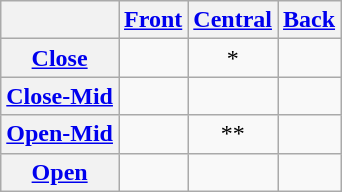<table class="wikitable" style="text-align:center">
<tr>
<th></th>
<th><a href='#'>Front</a></th>
<th><a href='#'>Central</a></th>
<th><a href='#'>Back</a></th>
</tr>
<tr>
<th><a href='#'>Close</a></th>
<td></td>
<td>*</td>
<td></td>
</tr>
<tr>
<th><a href='#'>Close-Mid</a></th>
<td></td>
<td></td>
<td></td>
</tr>
<tr>
<th><a href='#'>Open-Mid</a></th>
<td></td>
<td>**</td>
<td></td>
</tr>
<tr>
<th><a href='#'>Open</a></th>
<td></td>
<td></td>
<td></td>
</tr>
</table>
